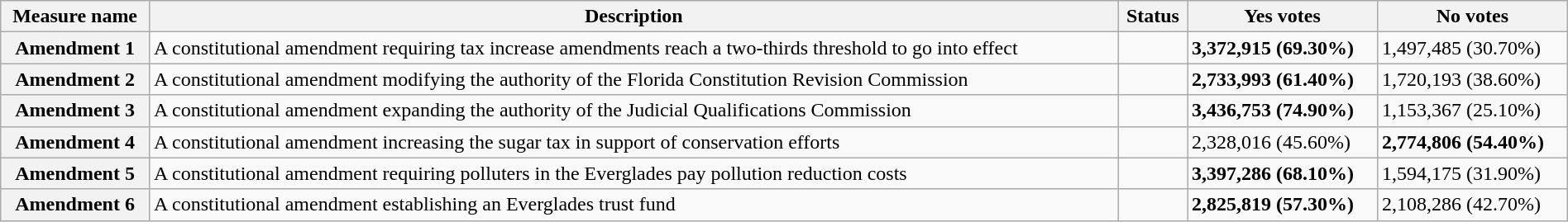<table class="wikitable sortable plainrowheaders" style="width:100%">
<tr>
<th scope="col">Measure name</th>
<th class="unsortable" scope="col">Description</th>
<th scope="col">Status</th>
<th scope="col">Yes votes</th>
<th scope="col">No votes</th>
</tr>
<tr>
<th scope="row">Amendment 1</th>
<td>A constitutional amendment requiring tax increase amendments reach a two-thirds threshold to go into effect</td>
<td></td>
<td><strong>3,372,915 (69.30%)</strong></td>
<td>1,497,485 (30.70%)</td>
</tr>
<tr>
<th scope="row">Amendment 2</th>
<td>A constitutional amendment modifying the authority of the Florida Constitution Revision Commission</td>
<td></td>
<td><strong>2,733,993 (61.40%)</strong></td>
<td>1,720,193 (38.60%)</td>
</tr>
<tr>
<th scope="row">Amendment 3</th>
<td>A constitutional amendment expanding the authority of the Judicial Qualifications Commission</td>
<td></td>
<td><strong>3,436,753 (74.90%)</strong></td>
<td>1,153,367 (25.10%)</td>
</tr>
<tr>
<th scope="row">Amendment 4</th>
<td>A constitutional amendment increasing the sugar tax in support of conservation efforts</td>
<td></td>
<td>2,328,016 (45.60%)</td>
<td><strong>2,774,806 (54.40%)</strong></td>
</tr>
<tr>
<th scope="row">Amendment 5</th>
<td>A constitutional amendment requiring polluters in the Everglades pay pollution reduction costs</td>
<td></td>
<td><strong>3,397,286 (68.10%)</strong></td>
<td>1,594,175 (31.90%)</td>
</tr>
<tr>
<th scope="row">Amendment 6</th>
<td>A constitutional amendment establishing an Everglades trust fund</td>
<td></td>
<td><strong>2,825,819 (57.30%)</strong></td>
<td>2,108,286 (42.70%)</td>
</tr>
</table>
